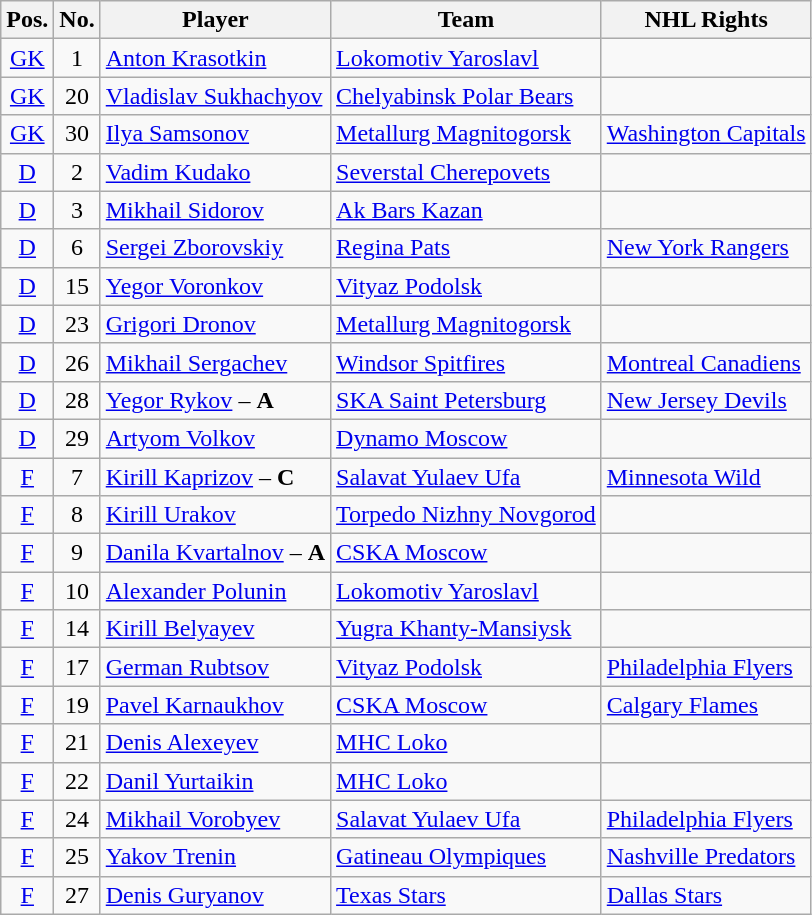<table class="wikitable sortable">
<tr>
<th>Pos.</th>
<th>No.</th>
<th>Player</th>
<th>Team</th>
<th>NHL Rights</th>
</tr>
<tr>
<td style="text-align:center;"><a href='#'>GK</a></td>
<td style="text-align:center;">1</td>
<td><a href='#'>Anton Krasotkin</a></td>
<td> <a href='#'>Lokomotiv Yaroslavl</a></td>
<td></td>
</tr>
<tr>
<td style="text-align:center;"><a href='#'>GK</a></td>
<td style="text-align:center;">20</td>
<td><a href='#'>Vladislav Sukhachyov</a></td>
<td> <a href='#'>Chelyabinsk Polar Bears</a></td>
<td></td>
</tr>
<tr>
<td style="text-align:center;"><a href='#'>GK</a></td>
<td style="text-align:center;">30</td>
<td><a href='#'>Ilya Samsonov</a></td>
<td> <a href='#'>Metallurg Magnitogorsk</a></td>
<td><a href='#'>Washington Capitals</a></td>
</tr>
<tr>
<td style="text-align:center;"><a href='#'>D</a></td>
<td style="text-align:center;">2</td>
<td><a href='#'>Vadim Kudako</a></td>
<td> <a href='#'>Severstal Cherepovets</a></td>
<td></td>
</tr>
<tr>
<td style="text-align:center;"><a href='#'>D</a></td>
<td style="text-align:center;">3</td>
<td><a href='#'>Mikhail Sidorov</a></td>
<td> <a href='#'>Ak Bars Kazan</a></td>
<td></td>
</tr>
<tr>
<td style="text-align:center;"><a href='#'>D</a></td>
<td style="text-align:center;">6</td>
<td><a href='#'>Sergei Zborovskiy</a></td>
<td> <a href='#'>Regina Pats</a></td>
<td><a href='#'>New York Rangers</a></td>
</tr>
<tr>
<td style="text-align:center;"><a href='#'>D</a></td>
<td style="text-align:center;">15</td>
<td><a href='#'>Yegor Voronkov</a></td>
<td> <a href='#'>Vityaz Podolsk</a></td>
<td></td>
</tr>
<tr>
<td style="text-align:center;"><a href='#'>D</a></td>
<td style="text-align:center;">23</td>
<td><a href='#'>Grigori Dronov</a></td>
<td> <a href='#'>Metallurg Magnitogorsk</a></td>
<td></td>
</tr>
<tr>
<td style="text-align:center;"><a href='#'>D</a></td>
<td style="text-align:center;">26</td>
<td><a href='#'>Mikhail Sergachev</a></td>
<td> <a href='#'>Windsor Spitfires</a></td>
<td><a href='#'>Montreal Canadiens</a></td>
</tr>
<tr>
<td style="text-align:center;"><a href='#'>D</a></td>
<td style="text-align:center;">28</td>
<td><a href='#'>Yegor Rykov</a> – <strong>A</strong></td>
<td> <a href='#'>SKA Saint Petersburg</a></td>
<td><a href='#'>New Jersey Devils</a></td>
</tr>
<tr>
<td style="text-align:center;"><a href='#'>D</a></td>
<td style="text-align:center;">29</td>
<td><a href='#'>Artyom Volkov</a></td>
<td> <a href='#'>Dynamo Moscow</a></td>
<td></td>
</tr>
<tr>
<td style="text-align:center;"><a href='#'>F</a></td>
<td style="text-align:center;">7</td>
<td><a href='#'>Kirill Kaprizov</a> – <strong>C</strong></td>
<td> <a href='#'>Salavat Yulaev Ufa</a></td>
<td><a href='#'>Minnesota Wild</a></td>
</tr>
<tr>
<td style="text-align:center;"><a href='#'>F</a></td>
<td style="text-align:center;">8</td>
<td><a href='#'>Kirill Urakov</a></td>
<td> <a href='#'>Torpedo Nizhny Novgorod</a></td>
<td></td>
</tr>
<tr>
<td style="text-align:center;"><a href='#'>F</a></td>
<td style="text-align:center;">9</td>
<td><a href='#'>Danila Kvartalnov</a> – <strong>A</strong></td>
<td> <a href='#'>CSKA Moscow</a></td>
<td></td>
</tr>
<tr>
<td style="text-align:center;"><a href='#'>F</a></td>
<td style="text-align:center;">10</td>
<td><a href='#'>Alexander Polunin</a></td>
<td> <a href='#'>Lokomotiv Yaroslavl</a></td>
<td></td>
</tr>
<tr>
<td style="text-align:center;"><a href='#'>F</a></td>
<td style="text-align:center;">14</td>
<td><a href='#'>Kirill Belyayev</a></td>
<td> <a href='#'>Yugra Khanty-Mansiysk</a></td>
<td></td>
</tr>
<tr>
<td style="text-align:center;"><a href='#'>F</a></td>
<td style="text-align:center;">17</td>
<td><a href='#'>German Rubtsov</a></td>
<td> <a href='#'>Vityaz Podolsk</a></td>
<td><a href='#'>Philadelphia Flyers</a></td>
</tr>
<tr>
<td style="text-align:center;"><a href='#'>F</a></td>
<td style="text-align:center;">19</td>
<td><a href='#'>Pavel Karnaukhov</a></td>
<td> <a href='#'>CSKA Moscow</a></td>
<td><a href='#'>Calgary Flames</a></td>
</tr>
<tr>
<td style="text-align:center;"><a href='#'>F</a></td>
<td style="text-align:center;">21</td>
<td><a href='#'>Denis Alexeyev</a></td>
<td> <a href='#'>MHC Loko</a></td>
<td></td>
</tr>
<tr>
<td style="text-align:center;"><a href='#'>F</a></td>
<td style="text-align:center;">22</td>
<td><a href='#'>Danil Yurtaikin</a></td>
<td> <a href='#'>MHC Loko</a></td>
<td></td>
</tr>
<tr>
<td style="text-align:center;"><a href='#'>F</a></td>
<td style="text-align:center;">24</td>
<td><a href='#'>Mikhail Vorobyev</a></td>
<td> <a href='#'>Salavat Yulaev Ufa</a></td>
<td><a href='#'>Philadelphia Flyers</a></td>
</tr>
<tr>
<td style="text-align:center;"><a href='#'>F</a></td>
<td style="text-align:center;">25</td>
<td><a href='#'>Yakov Trenin</a></td>
<td> <a href='#'>Gatineau Olympiques</a></td>
<td><a href='#'>Nashville Predators</a></td>
</tr>
<tr>
<td style="text-align:center;"><a href='#'>F</a></td>
<td style="text-align:center;">27</td>
<td><a href='#'>Denis Guryanov</a></td>
<td> <a href='#'>Texas Stars</a></td>
<td><a href='#'>Dallas Stars</a></td>
</tr>
</table>
